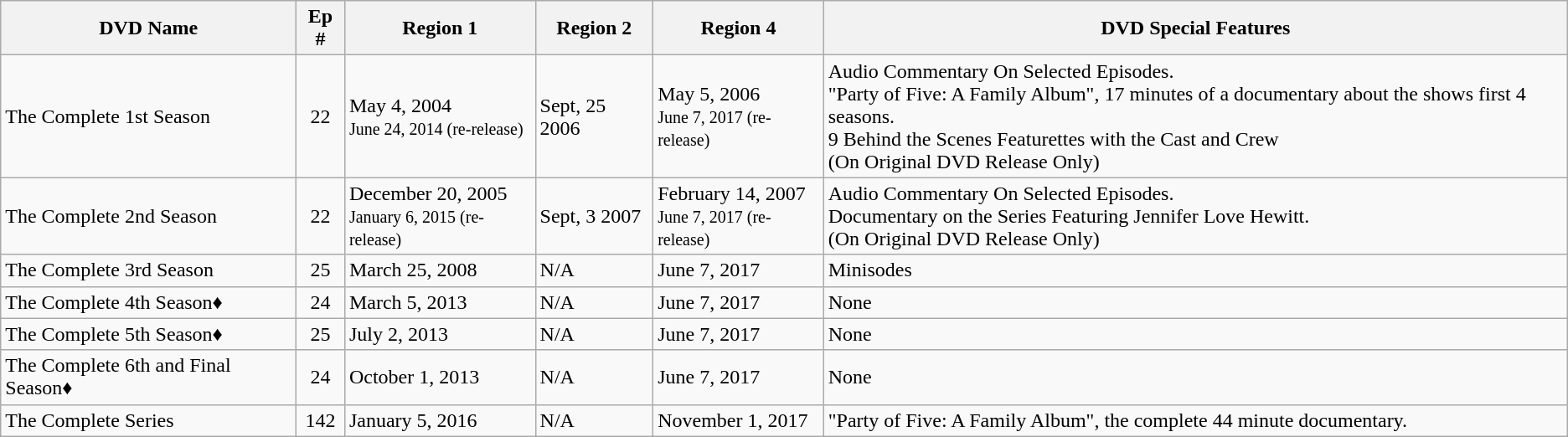<table class="wikitable sortable">
<tr>
<th>DVD Name</th>
<th>Ep #</th>
<th>Region 1</th>
<th>Region 2</th>
<th>Region 4</th>
<th>DVD Special Features</th>
</tr>
<tr>
<td>The Complete 1st Season</td>
<td align="center">22</td>
<td>May 4, 2004<br> <small>June 24, 2014 (re-release)</small></td>
<td>Sept, 25 2006</td>
<td>May 5, 2006<br> <small>June 7, 2017 (re-release)</small></td>
<td>Audio Commentary On Selected Episodes.<br>"Party of Five: A Family Album", 17 minutes of a documentary about the shows first 4 seasons.<br>9 Behind the Scenes Featurettes with the Cast and Crew<br>(On Original DVD Release Only)</td>
</tr>
<tr>
<td>The Complete 2nd Season</td>
<td align="center">22</td>
<td>December 20, 2005<br> <small>January 6, 2015 (re-release)</small></td>
<td>Sept, 3 2007</td>
<td>February 14, 2007<br> <small>June 7, 2017 (re-release)</small></td>
<td>Audio Commentary On Selected Episodes.<br>Documentary on the Series Featuring Jennifer Love Hewitt.<br>(On Original DVD Release Only)</td>
</tr>
<tr>
<td>The Complete 3rd Season</td>
<td align="center">25</td>
<td>March 25, 2008</td>
<td>N/A</td>
<td>June 7, 2017</td>
<td>Minisodes</td>
</tr>
<tr>
<td>The Complete 4th Season♦</td>
<td align="center">24</td>
<td>March 5, 2013</td>
<td>N/A</td>
<td>June 7, 2017</td>
<td>None</td>
</tr>
<tr>
<td>The Complete 5th Season♦</td>
<td align="center">25</td>
<td>July 2, 2013</td>
<td>N/A</td>
<td>June 7, 2017</td>
<td>None</td>
</tr>
<tr>
<td>The Complete 6th and Final Season♦</td>
<td align="center">24</td>
<td>October 1, 2013</td>
<td>N/A</td>
<td>June 7, 2017</td>
<td>None</td>
</tr>
<tr>
<td>The Complete Series</td>
<td align="center">142</td>
<td>January 5, 2016</td>
<td>N/A</td>
<td>November 1, 2017</td>
<td>"Party of Five: A Family Album", the complete 44 minute documentary.</td>
</tr>
</table>
